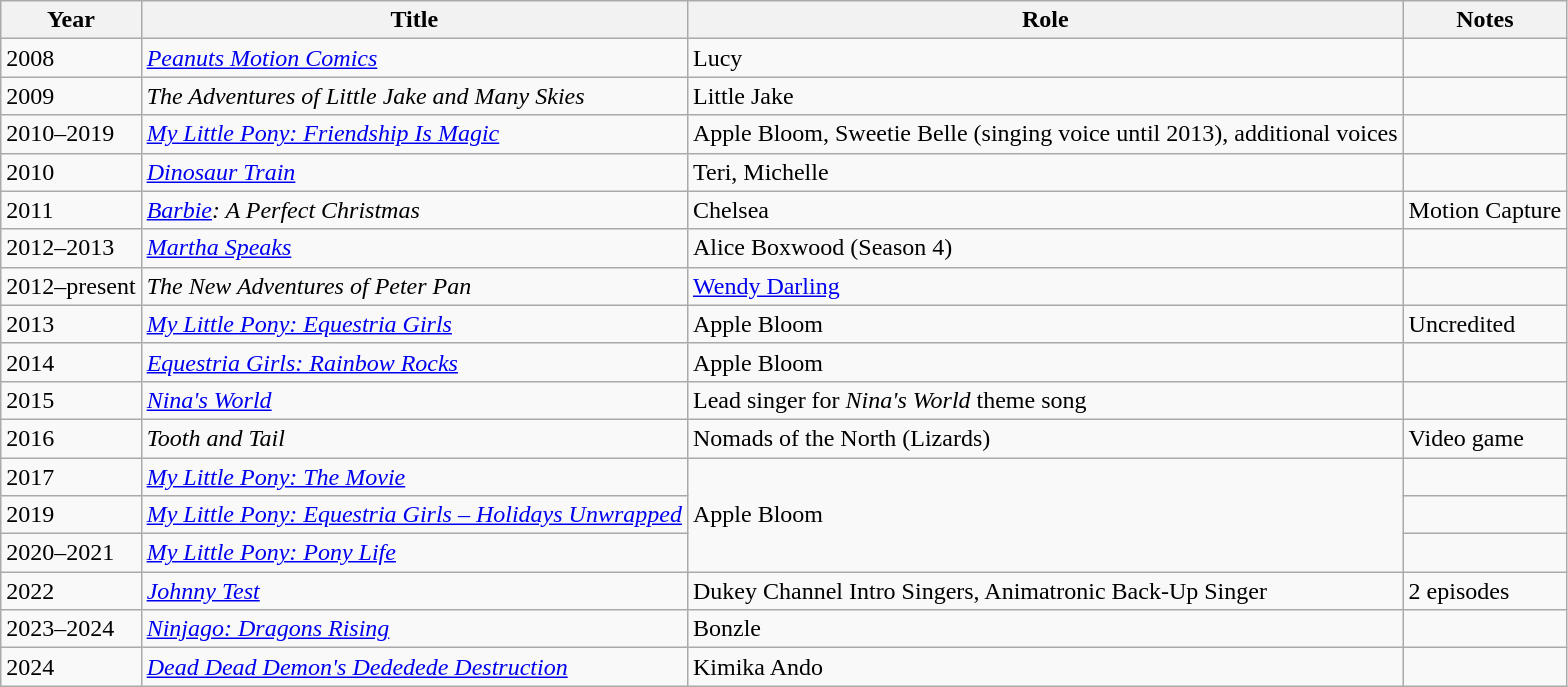<table class = "wikitable sortable">
<tr>
<th>Year</th>
<th>Title</th>
<th>Role</th>
<th class="unsortable">Notes</th>
</tr>
<tr>
<td>2008</td>
<td><em><a href='#'>Peanuts Motion Comics</a></em></td>
<td>Lucy</td>
<td></td>
</tr>
<tr>
<td>2009</td>
<td data-sort-value="Adventures of Little Jake and Many Skies, The"><em>The Adventures of Little Jake and Many Skies</em></td>
<td>Little Jake</td>
<td></td>
</tr>
<tr>
<td>2010–2019</td>
<td><em><a href='#'>My Little Pony: Friendship Is Magic</a></em></td>
<td>Apple Bloom, Sweetie Belle (singing voice until 2013), additional voices</td>
<td></td>
</tr>
<tr>
<td>2010</td>
<td><em><a href='#'>Dinosaur Train</a></em></td>
<td>Teri, Michelle</td>
<td></td>
</tr>
<tr>
<td>2011</td>
<td><em><a href='#'>Barbie</a>: A Perfect Christmas</em></td>
<td>Chelsea</td>
<td>Motion Capture</td>
</tr>
<tr>
<td>2012–2013</td>
<td><em><a href='#'>Martha Speaks</a></em></td>
<td>Alice Boxwood (Season 4)</td>
<td></td>
</tr>
<tr>
<td>2012–present</td>
<td data-sort-value="New Adventures of Peter Pan, The"><em>The New Adventures of Peter Pan</em></td>
<td><a href='#'>Wendy Darling</a></td>
<td></td>
</tr>
<tr>
<td>2013</td>
<td><em><a href='#'>My Little Pony: Equestria Girls</a></em></td>
<td>Apple Bloom</td>
<td>Uncredited</td>
</tr>
<tr>
<td>2014</td>
<td><em><a href='#'>Equestria Girls: Rainbow Rocks</a></em></td>
<td>Apple Bloom</td>
<td></td>
</tr>
<tr>
<td>2015</td>
<td><em><a href='#'>Nina's World</a></em></td>
<td>Lead singer for <em>Nina's World</em> theme song</td>
<td></td>
</tr>
<tr>
<td>2016</td>
<td><em>Tooth and Tail</em></td>
<td>Nomads of the North (Lizards)</td>
<td>Video game</td>
</tr>
<tr>
<td>2017</td>
<td><em><a href='#'>My Little Pony: The Movie</a></em></td>
<td rowspan="3">Apple Bloom</td>
<td></td>
</tr>
<tr>
<td>2019</td>
<td><em><a href='#'>My Little Pony: Equestria Girls – Holidays Unwrapped</a></em></td>
<td></td>
</tr>
<tr>
<td>2020–2021</td>
<td><em><a href='#'>My Little Pony: Pony Life</a></em></td>
<td></td>
</tr>
<tr>
<td>2022</td>
<td><em><a href='#'>Johnny Test</a></em></td>
<td>Dukey Channel Intro Singers, Animatronic Back-Up Singer</td>
<td>2 episodes</td>
</tr>
<tr>
<td>2023–2024</td>
<td><em><a href='#'>Ninjago: Dragons Rising</a></em></td>
<td>Bonzle</td>
</tr>
<tr>
<td>2024</td>
<td><em><a href='#'>Dead Dead Demon's Dededede Destruction</a></em></td>
<td>Kimika Ando</td>
<td></td>
</tr>
</table>
